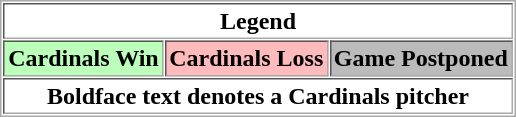<table align="center" border="1" cellpadding="2" cellspacing="1" style="border:1px solid #aaa">
<tr>
<th colspan="4">Legend</th>
</tr>
<tr>
<th style="background:#bfb;">Cardinals Win</th>
<th style="background:#fbb;">Cardinals Loss</th>
<th style="background:#bbb;">Game Postponed</th>
</tr>
<tr>
<th colspan="4">Boldface text denotes a Cardinals pitcher</th>
</tr>
</table>
